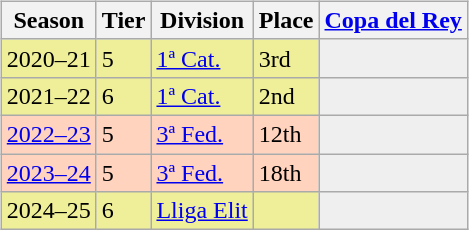<table>
<tr>
<td valign="top" width=0%><br><table class="wikitable">
<tr style="background:#f0f6fa;">
<th>Season</th>
<th>Tier</th>
<th>Division</th>
<th>Place</th>
<th><a href='#'>Copa del Rey</a></th>
</tr>
<tr>
<td style="background:#EFEF99;">2020–21</td>
<td style="background:#EFEF99;">5</td>
<td style="background:#EFEF99;"><a href='#'>1ª Cat.</a></td>
<td style="background:#EFEF99;">3rd</td>
<th style="background:#efefef;"></th>
</tr>
<tr>
<td style="background:#EFEF99;">2021–22</td>
<td style="background:#EFEF99;">6</td>
<td style="background:#EFEF99;"><a href='#'>1ª Cat.</a></td>
<td style="background:#EFEF99;">2nd</td>
<th style="background:#efefef;"></th>
</tr>
<tr>
<td style="background:#FFD3BD;"><a href='#'>2022–23</a></td>
<td style="background:#FFD3BD;">5</td>
<td style="background:#FFD3BD;"><a href='#'>3ª Fed.</a></td>
<td style="background:#FFD3BD;">12th</td>
<td style="background:#efefef;"></td>
</tr>
<tr>
<td style="background:#FFD3BD;"><a href='#'>2023–24</a></td>
<td style="background:#FFD3BD;">5</td>
<td style="background:#FFD3BD;"><a href='#'>3ª Fed.</a></td>
<td style="background:#FFD3BD;">18th</td>
<td style="background:#efefef;"></td>
</tr>
<tr>
<td style="background:#EFEF99;">2024–25</td>
<td style="background:#EFEF99;">6</td>
<td style="background:#EFEF99;"><a href='#'>Lliga Elit</a></td>
<td style="background:#EFEF99;"></td>
<th style="background:#efefef;"></th>
</tr>
</table>
</td>
</tr>
</table>
